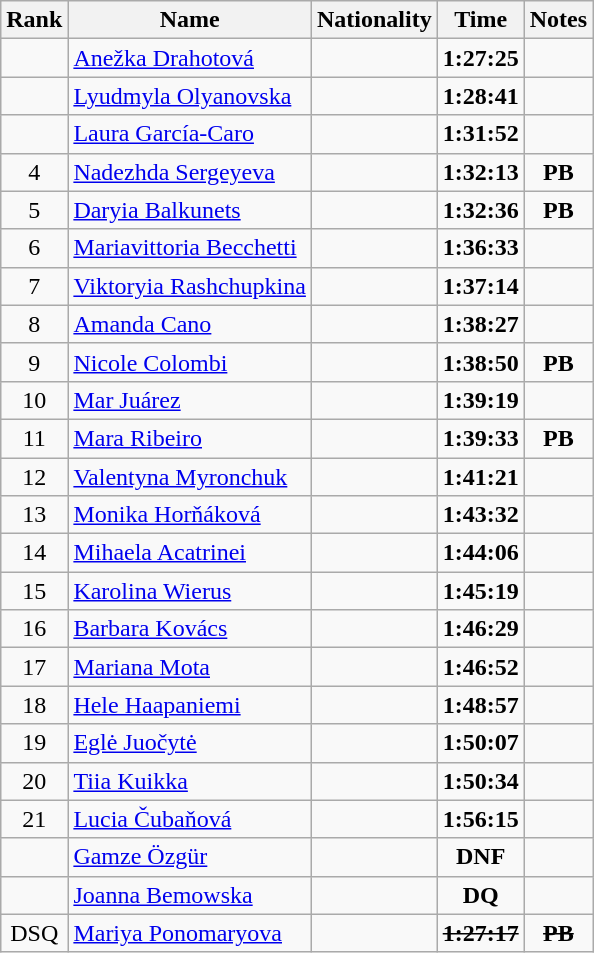<table class="wikitable sortable" style="text-align:center">
<tr>
<th>Rank</th>
<th>Name</th>
<th>Nationality</th>
<th>Time</th>
<th>Notes</th>
</tr>
<tr>
<td></td>
<td align=left><a href='#'>Anežka Drahotová</a></td>
<td align=left></td>
<td><strong>1:27:25</strong></td>
<td></td>
</tr>
<tr>
<td></td>
<td align=left><a href='#'>Lyudmyla Olyanovska</a></td>
<td align=left></td>
<td><strong>1:28:41</strong></td>
<td></td>
</tr>
<tr>
<td></td>
<td align=left><a href='#'>Laura García-Caro</a></td>
<td align=left></td>
<td><strong>1:31:52</strong></td>
<td></td>
</tr>
<tr>
<td>4</td>
<td align=left><a href='#'>Nadezhda Sergeyeva</a></td>
<td align=left></td>
<td><strong>1:32:13</strong></td>
<td><strong>PB</strong></td>
</tr>
<tr>
<td>5</td>
<td align=left><a href='#'>Daryia Balkunets</a></td>
<td align=left></td>
<td><strong>1:32:36</strong></td>
<td><strong>PB</strong></td>
</tr>
<tr>
<td>6</td>
<td align=left><a href='#'>Mariavittoria Becchetti</a></td>
<td align=left></td>
<td><strong>1:36:33</strong></td>
<td></td>
</tr>
<tr>
<td>7</td>
<td align=left><a href='#'>Viktoryia Rashchupkina</a></td>
<td align=left></td>
<td><strong>1:37:14</strong></td>
<td></td>
</tr>
<tr>
<td>8</td>
<td align=left><a href='#'>Amanda Cano</a></td>
<td align=left></td>
<td><strong>1:38:27</strong></td>
<td></td>
</tr>
<tr>
<td>9</td>
<td align=left><a href='#'>Nicole Colombi</a></td>
<td align=left></td>
<td><strong>1:38:50</strong></td>
<td><strong>PB</strong></td>
</tr>
<tr>
<td>10</td>
<td align=left><a href='#'>Mar Juárez</a></td>
<td align=left></td>
<td><strong>1:39:19</strong></td>
<td></td>
</tr>
<tr>
<td>11</td>
<td align=left><a href='#'>Mara Ribeiro</a></td>
<td align=left></td>
<td><strong>1:39:33</strong></td>
<td><strong>PB</strong></td>
</tr>
<tr>
<td>12</td>
<td align=left><a href='#'>Valentyna Myronchuk</a></td>
<td align=left></td>
<td><strong>1:41:21</strong></td>
<td></td>
</tr>
<tr>
<td>13</td>
<td align=left><a href='#'>Monika Horňáková</a></td>
<td align=left></td>
<td><strong>1:43:32</strong></td>
<td></td>
</tr>
<tr>
<td>14</td>
<td align=left><a href='#'>Mihaela Acatrinei</a></td>
<td align=left></td>
<td><strong>1:44:06</strong></td>
<td></td>
</tr>
<tr>
<td>15</td>
<td align=left><a href='#'>Karolina Wierus</a></td>
<td align=left></td>
<td><strong>1:45:19</strong></td>
<td></td>
</tr>
<tr>
<td>16</td>
<td align=left><a href='#'>Barbara Kovács</a></td>
<td align=left></td>
<td><strong>1:46:29</strong></td>
<td></td>
</tr>
<tr>
<td>17</td>
<td align=left><a href='#'>Mariana Mota</a></td>
<td align=left></td>
<td><strong>1:46:52</strong></td>
<td></td>
</tr>
<tr>
<td>18</td>
<td align=left><a href='#'>Hele Haapaniemi</a></td>
<td align=left></td>
<td><strong>1:48:57</strong></td>
<td></td>
</tr>
<tr>
<td>19</td>
<td align=left><a href='#'>Eglė Juočytė</a></td>
<td align=left></td>
<td><strong>1:50:07</strong></td>
<td></td>
</tr>
<tr>
<td>20</td>
<td align=left><a href='#'>Tiia Kuikka</a></td>
<td align=left></td>
<td><strong>1:50:34</strong></td>
<td></td>
</tr>
<tr>
<td>21</td>
<td align=left><a href='#'>Lucia Čubaňová</a></td>
<td align=left></td>
<td><strong>1:56:15</strong></td>
<td></td>
</tr>
<tr>
<td></td>
<td align=left><a href='#'>Gamze Özgür</a></td>
<td align=left></td>
<td><strong>DNF</strong></td>
<td></td>
</tr>
<tr>
<td></td>
<td align=left><a href='#'>Joanna Bemowska</a></td>
<td align=left></td>
<td><strong>DQ</strong></td>
<td></td>
</tr>
<tr>
<td>DSQ</td>
<td align=left><a href='#'>Mariya Ponomaryova</a></td>
<td align=left></td>
<td><strong><s>1:27:17</s></strong></td>
<td><strong><s>PB</s></strong></td>
</tr>
</table>
